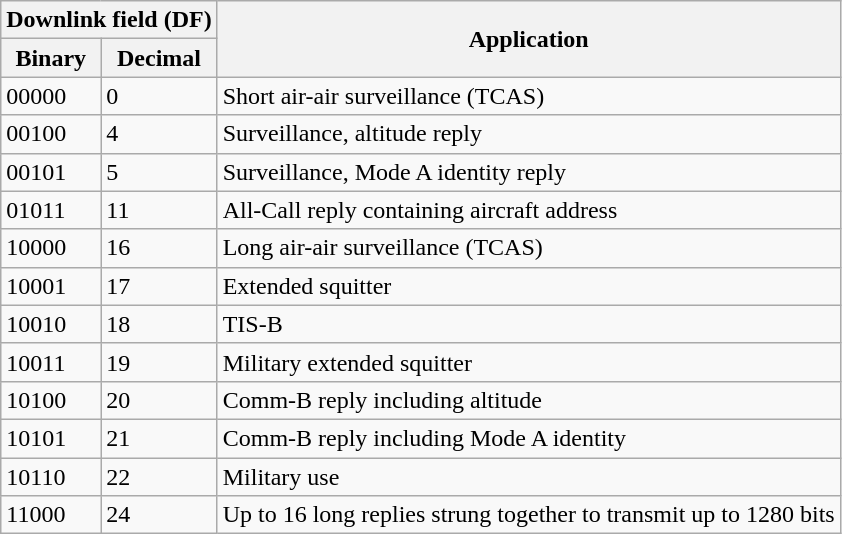<table class="wikitable">
<tr>
<th colspan=2>Downlink field (DF)</th>
<th rowspan=2>Application</th>
</tr>
<tr>
<th>Binary</th>
<th>Decimal</th>
</tr>
<tr>
<td>00000</td>
<td>0</td>
<td>Short air-air surveillance (TCAS)</td>
</tr>
<tr>
<td>00100</td>
<td>4</td>
<td>Surveillance, altitude reply</td>
</tr>
<tr>
<td>00101</td>
<td>5</td>
<td>Surveillance, Mode A identity reply</td>
</tr>
<tr>
<td>01011</td>
<td>11</td>
<td>All-Call reply containing aircraft address</td>
</tr>
<tr>
<td>10000</td>
<td>16</td>
<td>Long air-air surveillance (TCAS)</td>
</tr>
<tr>
<td>10001</td>
<td>17</td>
<td>Extended squitter</td>
</tr>
<tr>
<td>10010</td>
<td>18</td>
<td>TIS-B</td>
</tr>
<tr>
<td>10011</td>
<td>19</td>
<td>Military extended squitter</td>
</tr>
<tr>
<td>10100</td>
<td>20</td>
<td>Comm-B reply including altitude</td>
</tr>
<tr>
<td>10101</td>
<td>21</td>
<td>Comm-B reply including Mode A identity</td>
</tr>
<tr>
<td>10110</td>
<td>22</td>
<td>Military use</td>
</tr>
<tr>
<td>11000</td>
<td>24</td>
<td>Up to 16 long replies strung together to transmit up to 1280 bits</td>
</tr>
</table>
